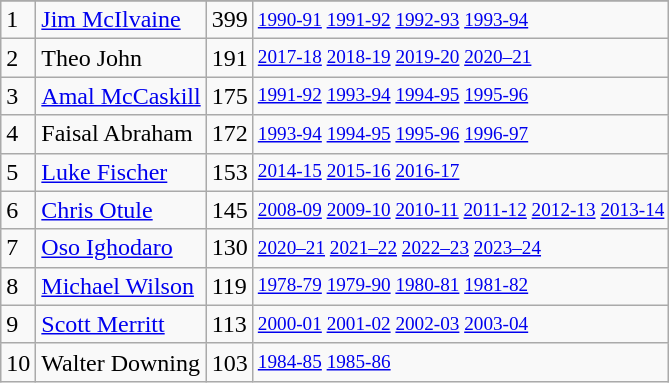<table class="wikitable">
<tr>
</tr>
<tr>
<td>1</td>
<td><a href='#'>Jim McIlvaine</a></td>
<td>399</td>
<td style="font-size:80%;"><a href='#'>1990-91</a> <a href='#'>1991-92</a> <a href='#'>1992-93</a> <a href='#'>1993-94</a></td>
</tr>
<tr>
<td>2</td>
<td>Theo John</td>
<td>191</td>
<td style="font-size:80%;"><a href='#'>2017-18</a> <a href='#'>2018-19</a> <a href='#'>2019-20</a> <a href='#'>2020–21</a></td>
</tr>
<tr>
<td>3</td>
<td><a href='#'>Amal McCaskill</a></td>
<td>175</td>
<td style="font-size:80%;"><a href='#'>1991-92</a> <a href='#'>1993-94</a> <a href='#'>1994-95</a> <a href='#'>1995-96</a></td>
</tr>
<tr>
<td>4</td>
<td>Faisal Abraham</td>
<td>172</td>
<td style="font-size:80%;"><a href='#'>1993-94</a> <a href='#'>1994-95</a> <a href='#'>1995-96</a> <a href='#'>1996-97</a></td>
</tr>
<tr>
<td>5</td>
<td><a href='#'>Luke Fischer</a></td>
<td>153</td>
<td style="font-size:80%;"><a href='#'>2014-15</a> <a href='#'>2015-16</a> <a href='#'>2016-17</a></td>
</tr>
<tr>
<td>6</td>
<td><a href='#'>Chris Otule</a></td>
<td>145</td>
<td style="font-size:80%;"><a href='#'>2008-09</a> <a href='#'>2009-10</a> <a href='#'>2010-11</a> <a href='#'>2011-12</a> <a href='#'>2012-13</a> <a href='#'>2013-14</a></td>
</tr>
<tr>
<td>7</td>
<td><a href='#'>Oso Ighodaro</a></td>
<td>130</td>
<td style="font-size:80%;"><a href='#'>2020–21</a> <a href='#'>2021–22</a> <a href='#'>2022–23</a> <a href='#'>2023–24</a></td>
</tr>
<tr>
<td>8</td>
<td><a href='#'>Michael Wilson</a></td>
<td>119</td>
<td style="font-size:80%;"><a href='#'>1978-79</a> <a href='#'>1979-90</a> <a href='#'>1980-81</a> <a href='#'>1981-82</a></td>
</tr>
<tr>
<td>9</td>
<td><a href='#'>Scott Merritt</a></td>
<td>113</td>
<td style="font-size:80%;"><a href='#'>2000-01</a> <a href='#'>2001-02</a> <a href='#'>2002-03</a> <a href='#'>2003-04</a></td>
</tr>
<tr>
<td>10</td>
<td>Walter Downing</td>
<td>103</td>
<td style="font-size:80%;"><a href='#'>1984-85</a> <a href='#'>1985-86</a></td>
</tr>
</table>
